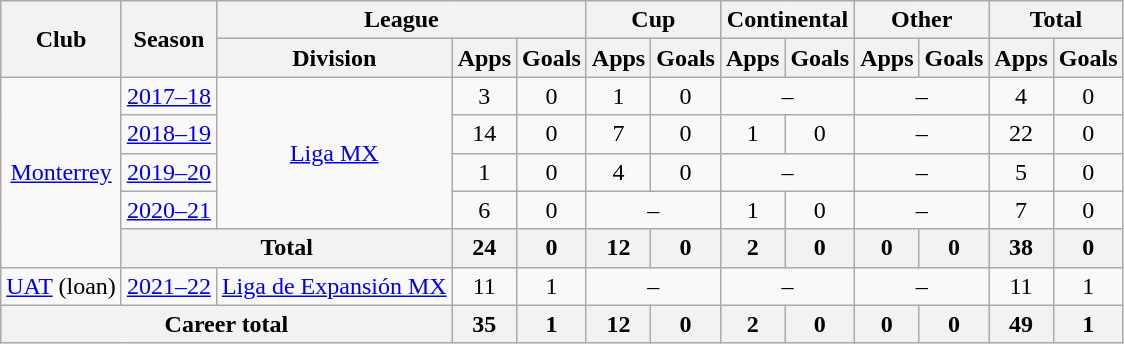<table class="wikitable" style="text-align: center">
<tr>
<th rowspan="2">Club</th>
<th rowspan="2">Season</th>
<th colspan="3">League</th>
<th colspan="2">Cup</th>
<th colspan="2">Continental</th>
<th colspan="2">Other</th>
<th colspan="2">Total</th>
</tr>
<tr>
<th>Division</th>
<th>Apps</th>
<th>Goals</th>
<th>Apps</th>
<th>Goals</th>
<th>Apps</th>
<th>Goals</th>
<th>Apps</th>
<th>Goals</th>
<th>Apps</th>
<th>Goals</th>
</tr>
<tr>
<td rowspan="5"><a href='#'>Monterrey</a></td>
<td><a href='#'>2017–18</a></td>
<td rowspan="4"><a href='#'>Liga MX</a></td>
<td>3</td>
<td>0</td>
<td>1</td>
<td>0</td>
<td colspan="2">–</td>
<td colspan=2>–</td>
<td>4</td>
<td>0</td>
</tr>
<tr>
<td><a href='#'>2018–19</a></td>
<td>14</td>
<td>0</td>
<td>7</td>
<td>0</td>
<td>1</td>
<td>0</td>
<td colspan=2>–</td>
<td>22</td>
<td>0</td>
</tr>
<tr>
<td><a href='#'>2019–20</a></td>
<td>1</td>
<td>0</td>
<td>4</td>
<td>0</td>
<td colspan=2>–</td>
<td colspan=2>–</td>
<td>5</td>
<td>0</td>
</tr>
<tr>
<td><a href='#'>2020–21</a></td>
<td>6</td>
<td>0</td>
<td colspan=2>–</td>
<td>1</td>
<td>0</td>
<td colspan=2>–</td>
<td>7</td>
<td>0</td>
</tr>
<tr>
<th colspan="2">Total</th>
<th>24</th>
<th>0</th>
<th>12</th>
<th>0</th>
<th>2</th>
<th>0</th>
<th>0</th>
<th>0</th>
<th>38</th>
<th>0</th>
</tr>
<tr>
<td rowspan="1"><a href='#'>UAT</a> (loan)</td>
<td><a href='#'>2021–22</a></td>
<td rowspan="1"><a href='#'>Liga de Expansión MX</a></td>
<td>11</td>
<td>1</td>
<td colspan="2">–</td>
<td colspan="2">–</td>
<td colspan=2>–</td>
<td>11</td>
<td>1</td>
</tr>
<tr>
<th colspan="3">Career total</th>
<th>35</th>
<th>1</th>
<th>12</th>
<th>0</th>
<th>2</th>
<th>0</th>
<th>0</th>
<th>0</th>
<th>49</th>
<th>1</th>
</tr>
</table>
